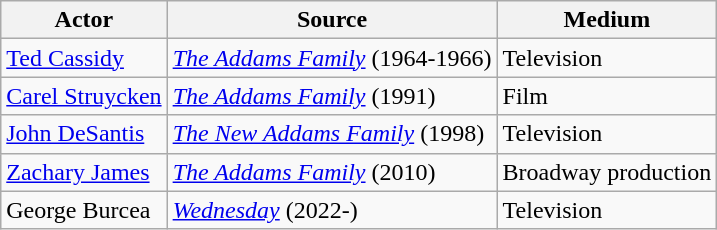<table class="wikitable">
<tr>
<th>Actor</th>
<th>Source</th>
<th>Medium</th>
</tr>
<tr>
<td><a href='#'>Ted Cassidy</a></td>
<td><em><a href='#'>The Addams Family</a></em> (1964-1966)</td>
<td>Television</td>
</tr>
<tr>
<td><a href='#'>Carel Struycken</a></td>
<td><em><a href='#'>The Addams Family</a></em> (1991)</td>
<td>Film</td>
</tr>
<tr>
<td><a href='#'>John DeSantis</a></td>
<td><em><a href='#'>The New Addams Family</a></em> (1998)</td>
<td>Television</td>
</tr>
<tr>
<td><a href='#'>Zachary James</a></td>
<td><em><a href='#'>The Addams Family</a></em> (2010)</td>
<td>Broadway production</td>
</tr>
<tr>
<td>George Burcea</td>
<td><em><a href='#'>Wednesday</a></em> (2022-)</td>
<td>Television</td>
</tr>
</table>
